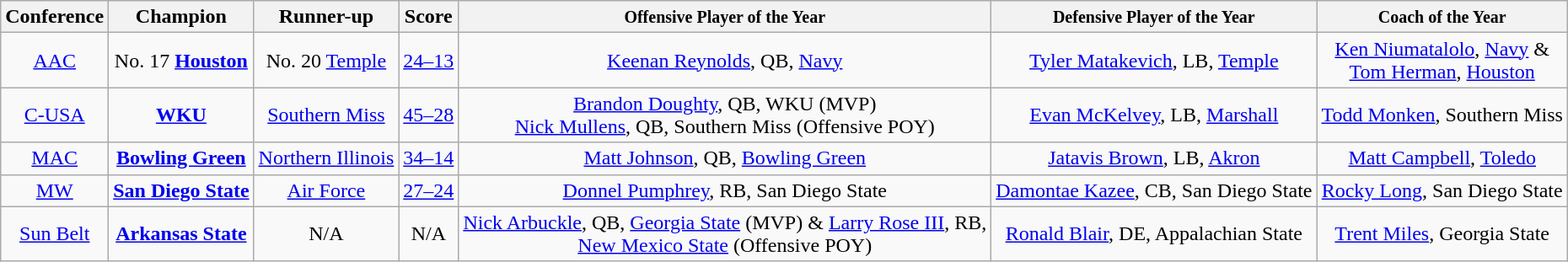<table class="wikitable" style="text-align:center;">
<tr>
<th>Conference</th>
<th>Champion</th>
<th>Runner-up</th>
<th>Score</th>
<th><small>Offensive Player of the Year</small></th>
<th><small>Defensive Player of the Year</small></th>
<th><small>Coach of the Year</small></th>
</tr>
<tr>
<td><a href='#'>AAC</a></td>
<td>No. 17 <a href='#'><strong>Houston</strong></a></td>
<td>No. 20 <a href='#'>Temple</a></td>
<td><a href='#'>24–13</a></td>
<td><a href='#'>Keenan Reynolds</a>, QB, <a href='#'>Navy</a></td>
<td><a href='#'>Tyler Matakevich</a>, LB, <a href='#'>Temple</a></td>
<td><a href='#'>Ken Niumatalolo</a>, <a href='#'>Navy</a> & <br> <a href='#'>Tom Herman</a>, <a href='#'>Houston</a></td>
</tr>
<tr>
<td><a href='#'>C-USA</a></td>
<td><a href='#'><strong>WKU</strong></a></td>
<td><a href='#'>Southern Miss</a></td>
<td><a href='#'>45–28</a></td>
<td><a href='#'>Brandon Doughty</a>, QB, WKU (MVP)<br><a href='#'>Nick Mullens</a>, QB, Southern Miss (Offensive POY)</td>
<td><a href='#'>Evan McKelvey</a>, LB, <a href='#'>Marshall</a></td>
<td><a href='#'>Todd Monken</a>, Southern Miss</td>
</tr>
<tr>
<td><a href='#'>MAC</a></td>
<td><a href='#'><strong>Bowling Green</strong></a></td>
<td><a href='#'>Northern Illinois</a></td>
<td><a href='#'>34–14</a></td>
<td><a href='#'>Matt Johnson</a>, QB, <a href='#'>Bowling Green</a></td>
<td><a href='#'>Jatavis Brown</a>, LB, <a href='#'>Akron</a></td>
<td><a href='#'>Matt Campbell</a>, <a href='#'>Toledo</a></td>
</tr>
<tr>
<td><a href='#'>MW</a></td>
<td><strong><a href='#'>San Diego State</a></strong></td>
<td><a href='#'>Air Force</a></td>
<td><a href='#'>27–24</a></td>
<td><a href='#'>Donnel Pumphrey</a>, RB, San Diego State</td>
<td><a href='#'>Damontae Kazee</a>, CB, San Diego State</td>
<td><a href='#'>Rocky Long</a>, San Diego State</td>
</tr>
<tr>
<td><a href='#'>Sun Belt</a></td>
<td><a href='#'><strong>Arkansas State</strong></a></td>
<td>N/A</td>
<td>N/A</td>
<td><a href='#'>Nick Arbuckle</a>, QB, <a href='#'>Georgia State</a> (MVP) & <a href='#'>Larry Rose III</a>, RB, <br> <a href='#'>New Mexico State</a> (Offensive POY)</td>
<td><a href='#'>Ronald Blair</a>, DE, Appalachian State</td>
<td><a href='#'>Trent Miles</a>, Georgia State</td>
</tr>
</table>
